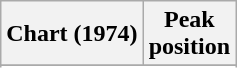<table class="wikitable sortable plainrowheaders" style="text-align:center">
<tr>
<th scope="col">Chart (1974)</th>
<th scope="col">Peak<br>position</th>
</tr>
<tr>
</tr>
<tr>
</tr>
</table>
